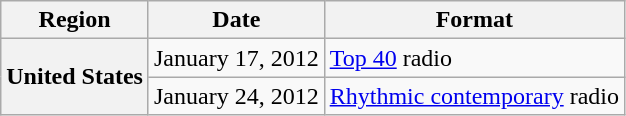<table class="wikitable plainrowheaders">
<tr>
<th scope="col">Region</th>
<th scope="col">Date</th>
<th scope="col">Format</th>
</tr>
<tr>
<th scope="row" rowspan="2">United States</th>
<td>January 17, 2012</td>
<td><a href='#'>Top 40</a> radio</td>
</tr>
<tr>
<td>January 24, 2012</td>
<td><a href='#'>Rhythmic contemporary</a> radio</td>
</tr>
</table>
